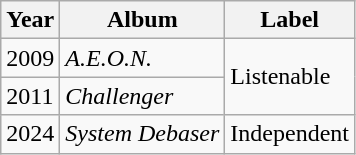<table class="wikitable">
<tr>
<th>Year</th>
<th>Album</th>
<th>Label</th>
</tr>
<tr>
<td>2009</td>
<td><em>A.E.O.N.</em></td>
<td rowspan="2">Listenable</td>
</tr>
<tr>
<td>2011</td>
<td><em>Challenger</em></td>
</tr>
<tr>
<td>2024</td>
<td><em>System Debaser</em></td>
<td>Independent</td>
</tr>
</table>
